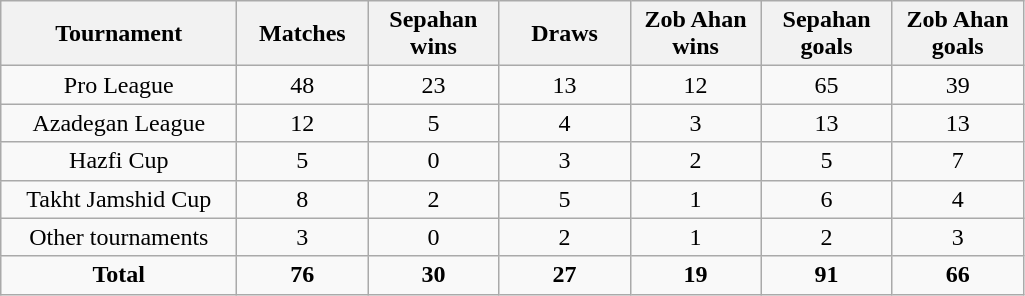<table class="wikitable" style="text-align: center;">
<tr>
<th width=150><strong>Tournament</strong></th>
<th width=80><strong>Matches</strong></th>
<th width=80><strong>Sepahan wins</strong></th>
<th width=80><strong>Draws</strong></th>
<th width=80><strong>Zob Ahan wins</strong></th>
<th width=80><strong>Sepahan goals</strong></th>
<th width=80><strong>Zob Ahan goals</strong></th>
</tr>
<tr>
<td>Pro League</td>
<td>48</td>
<td>23</td>
<td>13</td>
<td>12</td>
<td>65</td>
<td>39</td>
</tr>
<tr>
<td>Azadegan League</td>
<td>12</td>
<td>5</td>
<td>4</td>
<td>3</td>
<td>13</td>
<td>13</td>
</tr>
<tr>
<td>Hazfi Cup</td>
<td>5</td>
<td>0</td>
<td>3</td>
<td>2</td>
<td>5</td>
<td>7</td>
</tr>
<tr>
<td>Takht Jamshid Cup</td>
<td>8</td>
<td>2</td>
<td>5</td>
<td>1</td>
<td>6</td>
<td>4</td>
</tr>
<tr>
<td>Other tournaments</td>
<td>3</td>
<td>0</td>
<td>2</td>
<td>1</td>
<td>2</td>
<td>3</td>
</tr>
<tr>
<td><strong>Total</strong></td>
<td><strong>76</strong></td>
<td><strong>30</strong></td>
<td><strong>27</strong></td>
<td><strong>19</strong></td>
<td><strong>91</strong></td>
<td><strong>66</strong></td>
</tr>
</table>
